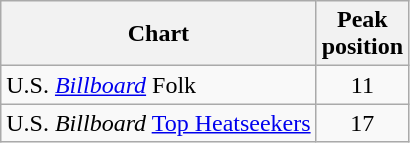<table class="wikitable">
<tr>
<th style="text-align:center;">Chart</th>
<th style="text-align:center;">Peak<br>position</th>
</tr>
<tr>
<td align="left">U.S. <em><a href='#'>Billboard</a></em>  Folk</td>
<td style="text-align:center;">11</td>
</tr>
<tr>
<td align="left">U.S. <em>Billboard</em> <a href='#'>Top Heatseekers</a></td>
<td style="text-align:center;">17</td>
</tr>
</table>
